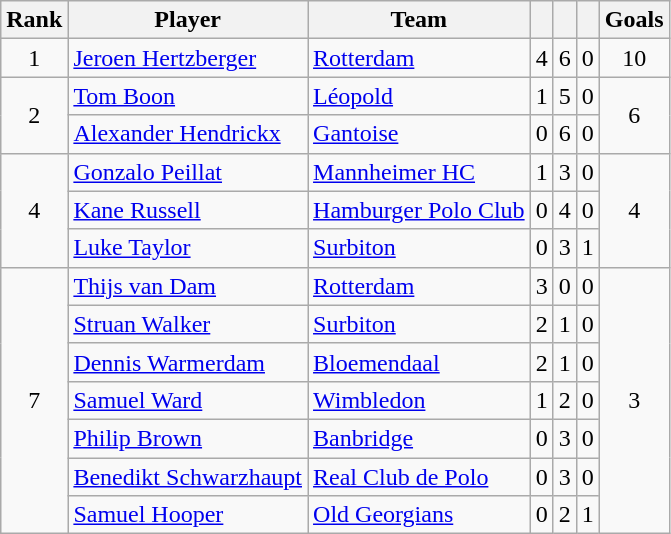<table class="wikitable" style="text-align: center;">
<tr>
<th>Rank</th>
<th>Player</th>
<th>Team</th>
<th></th>
<th></th>
<th></th>
<th>Goals</th>
</tr>
<tr>
<td>1</td>
<td style="text-align: left;"> <a href='#'>Jeroen Hertzberger</a></td>
<td style="text-align: left;"> <a href='#'>Rotterdam</a></td>
<td>4</td>
<td>6</td>
<td>0</td>
<td>10</td>
</tr>
<tr>
<td rowspan="2">2</td>
<td style="text-align: left;"> <a href='#'>Tom Boon</a></td>
<td style="text-align: left;"> <a href='#'>Léopold</a></td>
<td>1</td>
<td>5</td>
<td>0</td>
<td rowspan="2">6</td>
</tr>
<tr>
<td style="text-align: left;"> <a href='#'>Alexander Hendrickx</a></td>
<td style="text-align: left;"> <a href='#'>Gantoise</a></td>
<td>0</td>
<td>6</td>
<td>0</td>
</tr>
<tr>
<td rowspan="3">4</td>
<td style="text-align: left;"> <a href='#'>Gonzalo Peillat</a></td>
<td style="text-align: left;"> <a href='#'>Mannheimer HC</a></td>
<td>1</td>
<td>3</td>
<td>0</td>
<td rowspan="3">4</td>
</tr>
<tr>
<td style="text-align: left;"> <a href='#'>Kane Russell</a></td>
<td style="text-align: left;"> <a href='#'>Hamburger Polo Club</a></td>
<td>0</td>
<td>4</td>
<td>0</td>
</tr>
<tr>
<td style="text-align: left;"> <a href='#'>Luke Taylor</a></td>
<td style="text-align: left;"> <a href='#'>Surbiton</a></td>
<td>0</td>
<td>3</td>
<td>1</td>
</tr>
<tr>
<td rowspan="7">7</td>
<td style="text-align: left;"> <a href='#'>Thijs van Dam</a></td>
<td style="text-align: left;"> <a href='#'>Rotterdam</a></td>
<td>3</td>
<td>0</td>
<td>0</td>
<td rowspan="7">3</td>
</tr>
<tr>
<td style="text-align: left;"> <a href='#'>Struan Walker</a></td>
<td style="text-align: left;"> <a href='#'>Surbiton</a></td>
<td>2</td>
<td>1</td>
<td>0</td>
</tr>
<tr>
<td style="text-align: left;"> <a href='#'>Dennis Warmerdam</a></td>
<td style="text-align: left;"> <a href='#'>Bloemendaal</a></td>
<td>2</td>
<td>1</td>
<td>0</td>
</tr>
<tr>
<td style="text-align: left;"> <a href='#'>Samuel Ward</a></td>
<td style="text-align: left;"> <a href='#'>Wimbledon</a></td>
<td>1</td>
<td>2</td>
<td>0</td>
</tr>
<tr>
<td style="text-align: left;"> <a href='#'>Philip Brown</a></td>
<td style="text-align: left;"> <a href='#'>Banbridge</a></td>
<td>0</td>
<td>3</td>
<td>0</td>
</tr>
<tr>
<td style="text-align: left;"> <a href='#'>Benedikt Schwarzhaupt</a></td>
<td style="text-align: left;"> <a href='#'>Real Club de Polo</a></td>
<td>0</td>
<td>3</td>
<td>0</td>
</tr>
<tr>
<td style="text-align: left;"> <a href='#'>Samuel Hooper</a></td>
<td style="text-align: left;"> <a href='#'>Old Georgians</a></td>
<td>0</td>
<td>2</td>
<td>1</td>
</tr>
</table>
